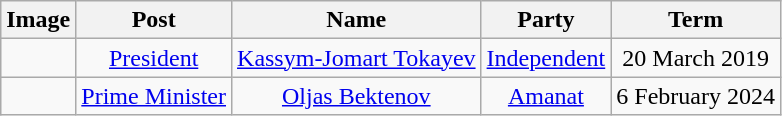<table class="wikitable" style="text-align:center">
<tr>
<th>Image</th>
<th>Post</th>
<th>Name</th>
<th>Party</th>
<th>Term</th>
</tr>
<tr>
<td></td>
<td><a href='#'>President</a></td>
<td><a href='#'>Kassym-Jomart Tokayev</a></td>
<td><a href='#'>Independent</a></td>
<td>20 March 2019</td>
</tr>
<tr>
<td></td>
<td><a href='#'>Prime Minister</a></td>
<td><a href='#'>Oljas Bektenov</a></td>
<td><a href='#'>Amanat</a></td>
<td>6 February 2024</td>
</tr>
</table>
